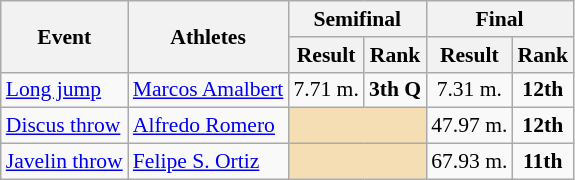<table class="wikitable" border="1" style="font-size:90%">
<tr>
<th rowspan=2>Event</th>
<th rowspan=2>Athletes</th>
<th colspan=2>Semifinal</th>
<th colspan=2>Final</th>
</tr>
<tr>
<th>Result</th>
<th>Rank</th>
<th>Result</th>
<th>Rank</th>
</tr>
<tr>
<td><a href='#'>Long jump</a></td>
<td><a href='#'>Marcos Amalbert</a></td>
<td align=center>7.71 m.</td>
<td align=center><strong>3th Q</strong></td>
<td align=center>7.31 m.</td>
<td align=center><strong>12th</strong></td>
</tr>
<tr>
<td><a href='#'>Discus throw</a></td>
<td><a href='#'>Alfredo Romero</a></td>
<td colspan=2 bgcolor=wheat></td>
<td align=center>47.97 m.</td>
<td align=center><strong>12th</strong></td>
</tr>
<tr>
<td><a href='#'>Javelin throw</a></td>
<td><a href='#'>Felipe S. Ortiz</a></td>
<td align=center colspan=2 bgcolor=wheat></td>
<td align=center>67.93 m.</td>
<td align=center><strong>11th</strong></td>
</tr>
</table>
